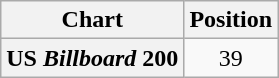<table class="wikitable plainrowheaders" style="text-align:center">
<tr>
<th scope="col">Chart</th>
<th scope="col">Position</th>
</tr>
<tr>
<th scope="row">US <em>Billboard</em> 200</th>
<td>39</td>
</tr>
</table>
